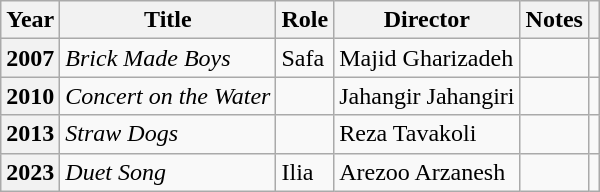<table class="wikitable plainrowheaders sortable"  style=font-size:100%>
<tr>
<th scope="col">Year</th>
<th scope="col">Title</th>
<th scope="col">Role</th>
<th scope="col">Director</th>
<th scope="col" class="unsortable">Notes</th>
<th scope="col" class="unsortable"></th>
</tr>
<tr>
<th scope="row">2007</th>
<td><em>Brick Made Boys</em></td>
<td>Safa</td>
<td>Majid Gharizadeh</td>
<td></td>
<td></td>
</tr>
<tr>
<th scope="row">2010</th>
<td><em>Concert on the Water</em></td>
<td></td>
<td>Jahangir Jahangiri</td>
<td></td>
<td></td>
</tr>
<tr>
<th scope="row">2013</th>
<td><em>Straw Dogs</em></td>
<td></td>
<td>Reza Tavakoli</td>
<td></td>
<td></td>
</tr>
<tr>
<th scope="row">2023</th>
<td><em>Duet Song</em></td>
<td>Ilia</td>
<td>Arezoo Arzanesh</td>
<td></td>
<td></td>
</tr>
</table>
